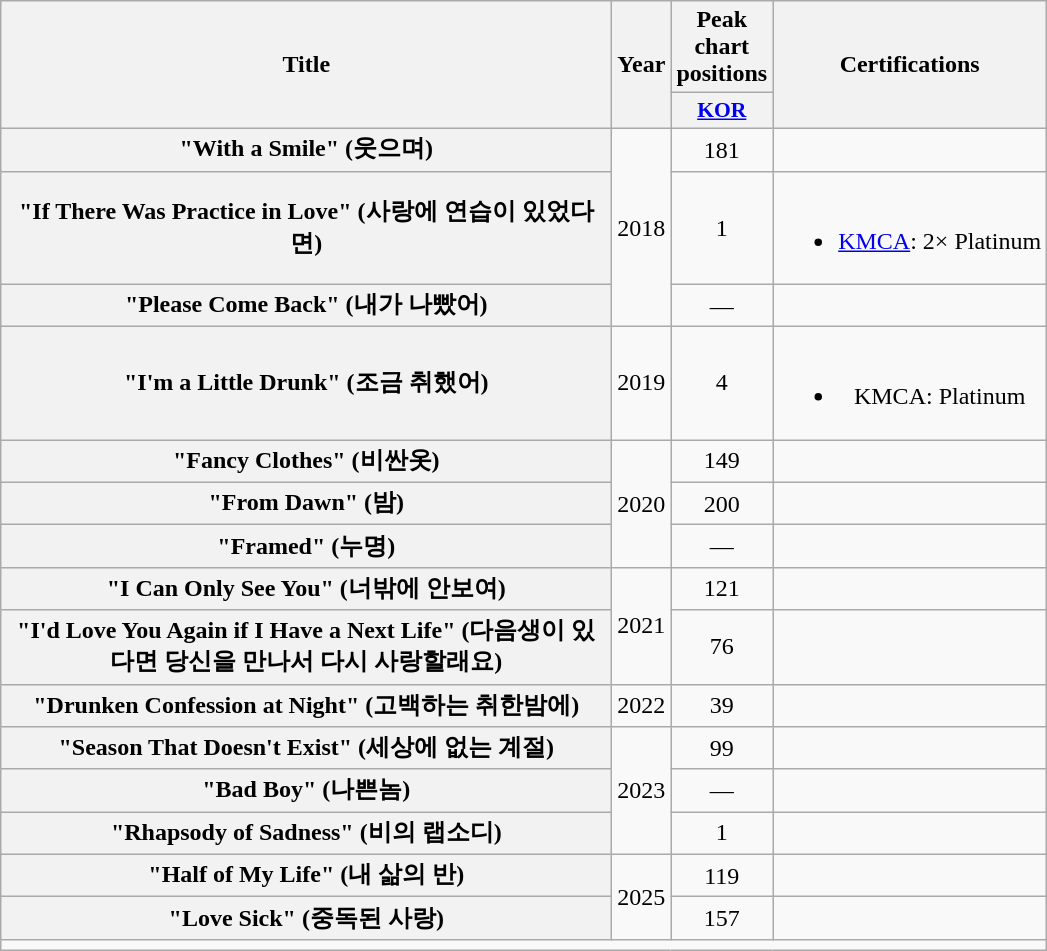<table class="wikitable plainrowheaders" style="text-align:center;">
<tr>
<th rowspan="2" scope="col" style="width:25em;">Title</th>
<th rowspan="2" scope="col">Year</th>
<th scope="col">Peak chart positions</th>
<th rowspan="2">Certifications</th>
</tr>
<tr>
<th scope="col" style="width:2.5em;font-size:90%;"><a href='#'>KOR</a><br></th>
</tr>
<tr>
<th scope="row">"With a Smile" (웃으며) </th>
<td rowspan="3">2018</td>
<td>181</td>
<td></td>
</tr>
<tr>
<th scope="row">"If There Was Practice in Love" (사랑에 연습이 있었다면)</th>
<td>1</td>
<td><br><ul><li><a href='#'>KMCA</a>: 2× Platinum </li></ul></td>
</tr>
<tr>
<th scope="row">"Please Come Back" (내가 나빴어)</th>
<td>—</td>
<td></td>
</tr>
<tr>
<th scope="row">"I'm a Little Drunk" (조금 취했어)</th>
<td>2019</td>
<td>4</td>
<td><br><ul><li>KMCA: Platinum </li></ul></td>
</tr>
<tr>
<th scope="row">"Fancy Clothes" (비싼옷)</th>
<td rowspan="3">2020</td>
<td>149</td>
<td></td>
</tr>
<tr>
<th scope="row">"From Dawn" (밤) </th>
<td>200</td>
<td></td>
</tr>
<tr>
<th scope="row">"Framed" (누명)</th>
<td>—</td>
<td></td>
</tr>
<tr>
<th scope="row">"I Can Only See You" (너밖에 안보여)</th>
<td rowspan="2">2021</td>
<td>121</td>
<td></td>
</tr>
<tr>
<th scope="row">"I'd Love You Again if I Have a Next Life" (다음생이 있다면 당신을 만나서 다시 사랑할래요)</th>
<td>76</td>
<td></td>
</tr>
<tr>
<th scope="row">"Drunken Confession at Night" (고백하는 취한밤에)</th>
<td>2022</td>
<td>39</td>
<td></td>
</tr>
<tr>
<th scope="row">"Season That Doesn't Exist" (세상에 없는 계절)</th>
<td rowspan="3">2023</td>
<td>99</td>
<td></td>
</tr>
<tr>
<th scope="row">"Bad Boy" (나쁜놈)</th>
<td>—</td>
<td></td>
</tr>
<tr>
<th scope="row">"Rhapsody of Sadness" (비의 랩소디)</th>
<td>1</td>
<td></td>
</tr>
<tr>
<th scope="row">"Half of My Life" (내 삶의 반)</th>
<td rowspan="2">2025</td>
<td>119</td>
<td></td>
</tr>
<tr>
<th scope="row">"Love Sick" (중독된 사랑)</th>
<td>157</td>
<td></td>
</tr>
<tr>
<td colspan="4"></td>
</tr>
</table>
